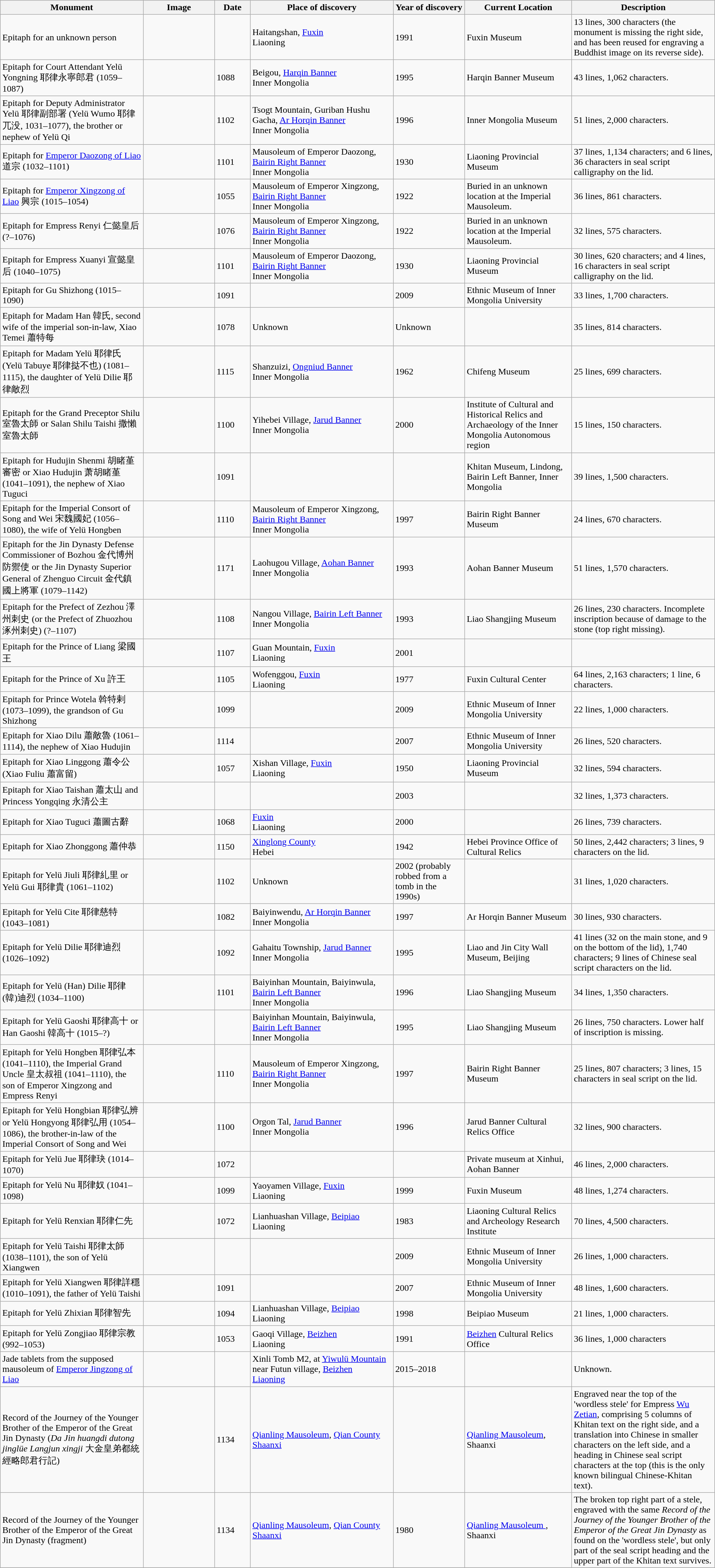<table class="wikitable sortable" style="width: 100%">
<tr>
<th width="20%">Monument</th>
<th width="10%">Image</th>
<th width="5%">Date</th>
<th width="20%">Place of discovery</th>
<th width="10%">Year of discovery</th>
<th width="15%">Current Location</th>
<th class="unsortable" width="20%">Description</th>
</tr>
<tr>
<td>Epitaph for an unknown person</td>
<td></td>
<td></td>
<td>Haitangshan, <a href='#'>Fuxin</a><br>Liaoning<br><small></small></td>
<td>1991</td>
<td>Fuxin Museum</td>
<td>13 lines, 300 characters (the monument is missing the right side, and has been reused for engraving a Buddhist image on its reverse side).</td>
</tr>
<tr>
<td>Epitaph for Court Attendant Yelü Yongning 耶律永寧郎君 (1059–1087)</td>
<td></td>
<td>1088</td>
<td>Beigou, <a href='#'>Harqin Banner</a><br>Inner Mongolia<br><small></small></td>
<td>1995</td>
<td>Harqin Banner Museum</td>
<td>43 lines, 1,062 characters.</td>
</tr>
<tr>
<td>Epitaph for Deputy Administrator Yelü 耶律副部署 (Yelü Wumo 耶律兀没, 1031–1077), the brother or nephew of Yelü Qi</td>
<td></td>
<td>1102</td>
<td>Tsogt Mountain, Guriban Hushu Gacha, <a href='#'>Ar Horqin Banner</a><br>Inner Mongolia<br><small></small></td>
<td>1996</td>
<td>Inner Mongolia Museum</td>
<td>51 lines, 2,000 characters.</td>
</tr>
<tr>
<td>Epitaph for <a href='#'>Emperor Daozong of Liao</a> 道宗 (1032–1101)</td>
<td></td>
<td>1101</td>
<td>Mausoleum of Emperor Daozong, <a href='#'>Bairin Right Banner</a><br>Inner Mongolia<br><small></small></td>
<td>1930</td>
<td>Liaoning Provincial Museum</td>
<td>37 lines, 1,134 characters; and 6 lines, 36 characters in seal script calligraphy on the lid.</td>
</tr>
<tr>
<td>Epitaph for <a href='#'>Emperor Xingzong of Liao</a> 興宗 (1015–1054)</td>
<td></td>
<td>1055</td>
<td>Mausoleum of Emperor Xingzong, <a href='#'>Bairin Right Banner</a><br>Inner Mongolia<br><small></small></td>
<td>1922</td>
<td>Buried in an unknown location at the Imperial Mausoleum.</td>
<td>36 lines, 861 characters.</td>
</tr>
<tr>
<td>Epitaph for Empress Renyi 仁懿皇后 (?–1076)</td>
<td></td>
<td>1076</td>
<td>Mausoleum of Emperor Xingzong, <a href='#'>Bairin Right Banner</a><br>Inner Mongolia<br><small></small></td>
<td>1922</td>
<td>Buried in an unknown location at the Imperial Mausoleum.</td>
<td>32 lines, 575 characters.</td>
</tr>
<tr>
<td>Epitaph for Empress Xuanyi 宣懿皇后 (1040–1075)</td>
<td></td>
<td>1101</td>
<td>Mausoleum of Emperor Daozong, <a href='#'>Bairin Right Banner</a><br>Inner Mongolia<br><small></small></td>
<td>1930</td>
<td>Liaoning Provincial Museum</td>
<td>30 lines, 620 characters; and 4 lines, 16 characters in seal script calligraphy on the lid.</td>
</tr>
<tr>
<td>Epitaph for Gu Shizhong (1015–1090)</td>
<td></td>
<td>1091</td>
<td></td>
<td>2009</td>
<td>Ethnic Museum of Inner Mongolia University</td>
<td>33 lines, 1,700 characters.</td>
</tr>
<tr>
<td>Epitaph for Madam Han 韓氏, second wife of the imperial son-in-law, Xiao Temei 蕭特每</td>
<td></td>
<td>1078</td>
<td>Unknown</td>
<td>Unknown</td>
<td></td>
<td>35 lines, 814 characters.</td>
</tr>
<tr>
<td>Epitaph for Madam Yelü 耶律氏 (Yelü Tabuye 耶律挞不也) (1081–1115), the daughter of Yelü Dilie 耶律敵烈</td>
<td></td>
<td>1115</td>
<td>Shanzuizi, <a href='#'>Ongniud Banner</a><br>Inner Mongolia<br><small></small></td>
<td>1962</td>
<td>Chifeng Museum</td>
<td>25 lines, 699 characters.</td>
</tr>
<tr>
<td>Epitaph for the Grand Preceptor Shilu 室魯太師 or Salan Shilu Taishi 撒懶室魯太師</td>
<td></td>
<td>1100</td>
<td>Yihebei Village, <a href='#'>Jarud Banner</a><br>Inner Mongolia<br><small></small></td>
<td>2000</td>
<td>Institute of Cultural and Historical Relics and Archaeology of the Inner Mongolia Autonomous region</td>
<td>15 lines, 150 characters.</td>
</tr>
<tr>
<td>Epitaph for Hudujin Shenmi 胡睹堇審密 or Xiao Hudujin 萧胡睹堇 (1041–1091), the nephew of Xiao Tuguci</td>
<td></td>
<td>1091</td>
<td></td>
<td></td>
<td>Khitan Museum, Lindong, Bairin Left Banner, Inner Mongolia</td>
<td>39 lines, 1,500 characters.</td>
</tr>
<tr>
<td>Epitaph for the Imperial Consort of Song and Wei 宋魏國妃 (1056–1080), the wife of Yelü Hongben</td>
<td></td>
<td>1110</td>
<td>Mausoleum of Emperor Xingzong, <a href='#'>Bairin Right Banner</a><br>Inner Mongolia<br><small></small></td>
<td>1997</td>
<td>Bairin Right Banner Museum</td>
<td>24 lines, 670 characters.</td>
</tr>
<tr>
<td>Epitaph for the Jin Dynasty Defense Commissioner of Bozhou 金代博州防禦使 or the Jin Dynasty Superior General of Zhenguo Circuit 金代鎮國上將軍 (1079–1142)</td>
<td></td>
<td>1171</td>
<td>Laohugou Village, <a href='#'>Aohan Banner</a><br>Inner Mongolia<br><small></small></td>
<td>1993</td>
<td>Aohan Banner Museum</td>
<td>51 lines, 1,570 characters.</td>
</tr>
<tr>
<td>Epitaph for the Prefect of Zezhou 澤州刺史 (or the Prefect of Zhuozhou 涿州刺史) (?–1107)</td>
<td></td>
<td>1108</td>
<td>Nangou Village, <a href='#'>Bairin Left Banner</a><br>Inner Mongolia<br><small></small></td>
<td>1993</td>
<td>Liao Shangjing Museum</td>
<td>26 lines, 230 characters.  Incomplete inscription because of damage to the stone (top right missing).</td>
</tr>
<tr>
<td>Epitaph for the Prince of Liang 梁國王</td>
<td></td>
<td>1107</td>
<td>Guan Mountain, <a href='#'>Fuxin</a><br>Liaoning<br><small></small></td>
<td>2001</td>
<td></td>
<td></td>
</tr>
<tr>
<td>Epitaph for the Prince of Xu 許王</td>
<td></td>
<td>1105</td>
<td>Wofenggou, <a href='#'>Fuxin</a><br>Liaoning<br><small></small></td>
<td>1977</td>
<td>Fuxin Cultural Center</td>
<td>64 lines, 2,163 characters; 1 line, 6 characters.</td>
</tr>
<tr>
<td>Epitaph for Prince Wotela 斡特剌 (1073–1099), the grandson of Gu Shizhong</td>
<td></td>
<td>1099</td>
<td></td>
<td>2009</td>
<td>Ethnic Museum of Inner Mongolia University</td>
<td>22 lines, 1,000 characters.</td>
</tr>
<tr>
<td>Epitaph for Xiao Dilu 蕭敵魯 (1061–1114), the nephew of Xiao Hudujin</td>
<td></td>
<td>1114</td>
<td></td>
<td>2007</td>
<td>Ethnic Museum of Inner Mongolia University</td>
<td>26 lines, 520 characters.</td>
</tr>
<tr>
<td>Epitaph for Xiao Linggong 蕭令公 (Xiao Fuliu 蕭富留)</td>
<td></td>
<td>1057</td>
<td>Xishan Village, <a href='#'>Fuxin</a><br>Liaoning<br><small></small></td>
<td>1950</td>
<td>Liaoning Provincial Museum</td>
<td>32 lines, 594 characters.</td>
</tr>
<tr>
<td>Epitaph for Xiao Taishan 蕭太山 and Princess Yongqing 永清公主</td>
<td></td>
<td></td>
<td></td>
<td>2003</td>
<td></td>
<td>32 lines, 1,373 characters.</td>
</tr>
<tr>
<td>Epitaph for Xiao Tuguci 蕭圖古辭</td>
<td></td>
<td>1068</td>
<td><a href='#'>Fuxin</a><br>Liaoning<br><small></small></td>
<td>2000</td>
<td></td>
<td>26 lines, 739 characters.</td>
</tr>
<tr>
<td>Epitaph for Xiao Zhonggong 蕭仲恭</td>
<td></td>
<td>1150</td>
<td><a href='#'>Xinglong County</a><br>Hebei<br><small></small></td>
<td>1942</td>
<td>Hebei Province Office of Cultural Relics</td>
<td>50 lines, 2,442 characters; 3 lines, 9 characters on the lid.</td>
</tr>
<tr>
<td>Epitaph for Yelü Jiuli 耶律糺里 or Yelü Gui 耶律貴 (1061–1102)</td>
<td></td>
<td>1102</td>
<td>Unknown</td>
<td>2002 (probably robbed from a tomb in the 1990s)</td>
<td></td>
<td>31 lines, 1,020 characters.</td>
</tr>
<tr>
<td>Epitaph for Yelü Cite 耶律慈特 (1043–1081)</td>
<td></td>
<td>1082</td>
<td>Baiyinwendu, <a href='#'>Ar Horqin Banner</a><br>Inner Mongolia<br><small></small></td>
<td>1997</td>
<td>Ar Horqin Banner Museum</td>
<td>30 lines, 930 characters.</td>
</tr>
<tr>
<td>Epitaph for Yelü Dilie 耶律迪烈 (1026–1092)</td>
<td></td>
<td>1092</td>
<td>Gahaitu Township, <a href='#'>Jarud Banner</a><br>Inner Mongolia<br><small></small></td>
<td>1995</td>
<td>Liao and Jin City Wall Museum, Beijing</td>
<td>41 lines (32 on the main stone, and 9 on the bottom of the lid), 1,740 characters; 9 lines of Chinese seal script characters on the lid.</td>
</tr>
<tr>
<td>Epitaph for Yelü (Han) Dilie 耶律(韓)迪烈 (1034–1100)</td>
<td></td>
<td>1101</td>
<td>Baiyinhan Mountain, Baiyinwula, <a href='#'>Bairin Left Banner</a><br>Inner Mongolia<br><small></small></td>
<td>1996</td>
<td>Liao Shangjing Museum</td>
<td>34 lines, 1,350 characters.</td>
</tr>
<tr>
<td>Epitaph for Yelü Gaoshi 耶律高十 or Han Gaoshi 韓高十 (1015–?)</td>
<td></td>
<td></td>
<td>Baiyinhan Mountain, Baiyinwula, <a href='#'>Bairin Left Banner</a><br>Inner Mongolia<br><small></small></td>
<td>1995</td>
<td>Liao Shangjing Museum</td>
<td>26 lines, 750 characters. Lower half of inscription is missing.</td>
</tr>
<tr>
<td>Epitaph for Yelü Hongben 耶律弘本 (1041–1110), the Imperial Grand Uncle 皇太叔祖 (1041–1110), the son of Emperor Xingzong and Empress Renyi</td>
<td></td>
<td>1110</td>
<td>Mausoleum of Emperor Xingzong, <a href='#'>Bairin Right Banner</a><br>Inner Mongolia<br><small></small></td>
<td>1997</td>
<td>Bairin Right Banner Museum</td>
<td>25 lines, 807 characters; 3 lines, 15 characters in seal script on the lid.</td>
</tr>
<tr>
<td>Epitaph for Yelü Hongbian 耶律弘辨 or Yelü Hongyong 耶律弘用 (1054–1086), the brother-in-law of the Imperial Consort of Song and Wei</td>
<td></td>
<td>1100</td>
<td>Orgon Tal, <a href='#'>Jarud Banner</a><br>Inner Mongolia<br><small></small></td>
<td>1996</td>
<td>Jarud Banner Cultural Relics Office</td>
<td>32 lines, 900 characters.</td>
</tr>
<tr>
<td>Epitaph for Yelü Jue 耶律玦 (1014–1070)</td>
<td></td>
<td>1072</td>
<td></td>
<td></td>
<td>Private museum at Xinhui, Aohan Banner</td>
<td>46 lines, 2,000 characters.</td>
</tr>
<tr>
<td>Epitaph for Yelü Nu 耶律奴 (1041–1098)</td>
<td></td>
<td>1099</td>
<td>Yaoyamen Village, <a href='#'>Fuxin</a><br>Liaoning<br><small></small></td>
<td>1999</td>
<td>Fuxin Museum</td>
<td>48 lines, 1,274 characters.</td>
</tr>
<tr>
<td>Epitaph for Yelü Renxian 耶律仁先</td>
<td></td>
<td>1072</td>
<td>Lianhuashan Village, <a href='#'>Beipiao</a><br>Liaoning<br><small></small></td>
<td>1983</td>
<td>Liaoning Cultural Relics and Archeology Research Institute</td>
<td>70 lines, 4,500 characters.</td>
</tr>
<tr>
<td>Epitaph for Yelü Taishi 耶律太師 (1038–1101), the son of Yelü Xiangwen</td>
<td></td>
<td></td>
<td></td>
<td>2009</td>
<td>Ethnic Museum of Inner Mongolia University</td>
<td>26 lines, 1,000 characters.</td>
</tr>
<tr>
<td>Epitaph for Yelü Xiangwen 耶律詳穩 (1010–1091), the father of Yelü Taishi</td>
<td></td>
<td>1091</td>
<td></td>
<td>2007</td>
<td>Ethnic Museum of Inner Mongolia University</td>
<td>48 lines, 1,600 characters.</td>
</tr>
<tr>
<td>Epitaph for Yelü Zhixian 耶律智先</td>
<td></td>
<td>1094</td>
<td>Lianhuashan Village, <a href='#'>Beipiao</a><br>Liaoning<br><small></small></td>
<td>1998</td>
<td>Beipiao Museum</td>
<td>21 lines, 1,000 characters.</td>
</tr>
<tr>
<td>Epitaph for Yelü Zongjiao 耶律宗教 (992–1053)</td>
<td></td>
<td>1053</td>
<td>Gaoqi Village, <a href='#'>Beizhen</a><br>Liaoning<br><small></small></td>
<td>1991</td>
<td><a href='#'>Beizhen</a> Cultural Relics Office</td>
<td>36 lines, 1,000 characters</td>
</tr>
<tr>
<td>Jade tablets from the supposed mausoleum of <a href='#'>Emperor Jingzong of Liao</a></td>
<td></td>
<td></td>
<td>Xinli Tomb M2, at <a href='#'>Yiwulü Mountain</a> near Futun village, <a href='#'>Beizhen</a><br><a href='#'>Liaoning</a><small></small></td>
<td>2015–2018</td>
<td></td>
<td>Unknown.</td>
</tr>
<tr>
<td>Record of the Journey of the Younger Brother of the Emperor of the Great Jin Dynasty (<em>Da Jin huangdi dutong jinglüe Langjun xingji</em> 大金皇弟都統經略郎君行記)</td>
<td></td>
<td>1134</td>
<td><a href='#'>Qianling Mausoleum</a>, <a href='#'>Qian County</a><br><a href='#'>Shaanxi</a><br><small></small></td>
<td></td>
<td><a href='#'>Qianling Mausoleum</a>, Shaanxi</td>
<td>Engraved near the top of the 'wordless stele' for Empress <a href='#'>Wu Zetian</a>, comprising 5 columns of Khitan text on the right side, and a translation into Chinese in smaller characters on the left side, and a heading in Chinese seal script characters at the top (this is the only known bilingual Chinese-Khitan text).</td>
</tr>
<tr>
<td>Record of the Journey of the Younger Brother of the Emperor of the Great Jin Dynasty (fragment)</td>
<td></td>
<td>1134</td>
<td><a href='#'>Qianling Mausoleum</a>, <a href='#'>Qian County</a><br><a href='#'>Shaanxi</a><br><small></small></td>
<td>1980</td>
<td><a href='#'>Qianling Mausoleum </a>, Shaanxi</td>
<td>The broken top right part of a stele, engraved with the same <em>Record of the Journey of the Younger Brother of the Emperor of the Great Jin Dynasty</em> as found on the 'wordless stele', but only part of the seal script heading and the upper part of the Khitan text survives.</td>
</tr>
<tr>
</tr>
</table>
